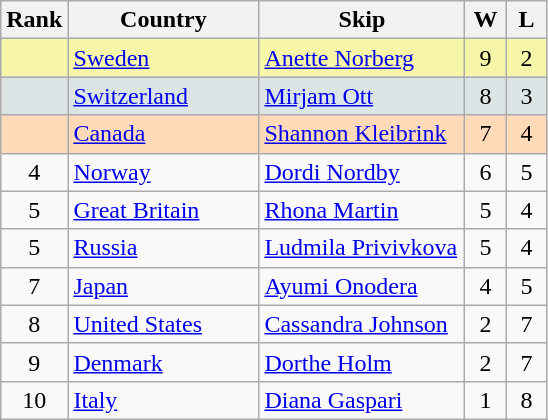<table class="wikitable" style="text-align:center;">
<tr>
<th bgcolor="#efefef" width="20">Rank</th>
<th bgcolor="#efefef" width="120">Country</th>
<th bgcolor="#efefef" width="130">Skip</th>
<th bgcolor="#efefef" width="20">W</th>
<th bgcolor="#efefef" width="20">L</th>
</tr>
<tr style="background:#F7F6A8;">
<td></td>
<td align=left> <a href='#'>Sweden</a></td>
<td align=left><a href='#'>Anette Norberg</a></td>
<td>9</td>
<td>2</td>
</tr>
<tr style="background:#DCE5E5;">
<td></td>
<td align=left> <a href='#'>Switzerland</a></td>
<td align=left><a href='#'>Mirjam Ott</a></td>
<td>8</td>
<td>3</td>
</tr>
<tr style="background:#FFDAB9;">
<td></td>
<td align=left> <a href='#'>Canada</a></td>
<td align=left><a href='#'>Shannon Kleibrink</a></td>
<td>7</td>
<td>4</td>
</tr>
<tr>
<td>4</td>
<td align=left> <a href='#'>Norway</a></td>
<td align=left><a href='#'>Dordi Nordby</a></td>
<td>6</td>
<td>5</td>
</tr>
<tr>
<td>5</td>
<td align=left> <a href='#'>Great Britain</a></td>
<td align=left><a href='#'>Rhona Martin</a></td>
<td>5</td>
<td>4</td>
</tr>
<tr>
<td>5</td>
<td align=left> <a href='#'>Russia</a></td>
<td align=left><a href='#'>Ludmila Privivkova</a></td>
<td>5</td>
<td>4</td>
</tr>
<tr>
<td>7</td>
<td align=left> <a href='#'>Japan</a></td>
<td align=left><a href='#'>Ayumi Onodera</a></td>
<td>4</td>
<td>5</td>
</tr>
<tr>
<td>8</td>
<td align=left> <a href='#'>United States</a></td>
<td align=left><a href='#'>Cassandra Johnson</a></td>
<td>2</td>
<td>7</td>
</tr>
<tr>
<td>9</td>
<td align=left> <a href='#'>Denmark</a></td>
<td align=left><a href='#'>Dorthe Holm</a></td>
<td>2</td>
<td>7</td>
</tr>
<tr>
<td>10</td>
<td align=left> <a href='#'>Italy</a></td>
<td align=left><a href='#'>Diana Gaspari</a></td>
<td>1</td>
<td>8</td>
</tr>
</table>
